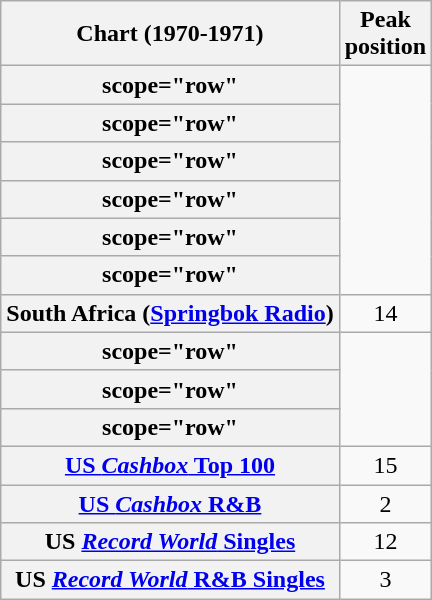<table class="wikitable sortable plainrowheaders">
<tr>
<th scope="col">Chart (1970-1971)</th>
<th scope="col">Peak<br>position</th>
</tr>
<tr>
<th>scope="row" </th>
</tr>
<tr>
<th>scope="row" </th>
</tr>
<tr>
<th>scope="row" </th>
</tr>
<tr>
<th>scope="row" </th>
</tr>
<tr>
<th>scope="row" </th>
</tr>
<tr>
<th>scope="row" </th>
</tr>
<tr>
<th scope="row">South Africa (<a href='#'>Springbok Radio</a>)</th>
<td align="center">14</td>
</tr>
<tr>
<th>scope="row" </th>
</tr>
<tr>
<th>scope="row" </th>
</tr>
<tr>
<th>scope="row" </th>
</tr>
<tr>
<th scope="row"><a href='#'>US <em>Cashbox</em> Top 100</a></th>
<td style="text-align:center;">15</td>
</tr>
<tr>
<th scope="row"><a href='#'>US <em>Cashbox</em> R&B</a></th>
<td style="text-align:center;">2</td>
</tr>
<tr>
<th scope="row">US <a href='#'><em>Record World</em> Singles</a></th>
<td style="text-align:center;">12</td>
</tr>
<tr>
<th scope="row">US <a href='#'><em>Record World</em> R&B Singles</a></th>
<td style="text-align:center;">3</td>
</tr>
</table>
